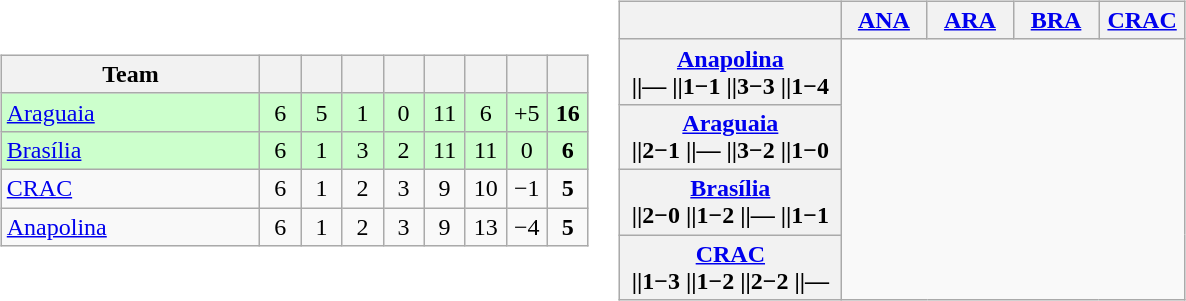<table>
<tr>
<td><br><table class="wikitable" style="text-align: center;">
<tr>
<th width=165>Team</th>
<th width=20></th>
<th width=20></th>
<th width=20></th>
<th width=20></th>
<th width=20></th>
<th width=20></th>
<th width=20></th>
<th width=20></th>
</tr>
<tr bgcolor=#CCFFCC>
<td align=left> <a href='#'>Araguaia</a></td>
<td>6</td>
<td>5</td>
<td>1</td>
<td>0</td>
<td>11</td>
<td>6</td>
<td>+5</td>
<td><strong>16</strong></td>
</tr>
<tr bgcolor=#CCFFCC>
<td align=left> <a href='#'>Brasília</a></td>
<td>6</td>
<td>1</td>
<td>3</td>
<td>2</td>
<td>11</td>
<td>11</td>
<td>0</td>
<td><strong>6</strong></td>
</tr>
<tr>
<td align=left> <a href='#'>CRAC</a></td>
<td>6</td>
<td>1</td>
<td>2</td>
<td>3</td>
<td>9</td>
<td>10</td>
<td>−1</td>
<td><strong>5</strong></td>
</tr>
<tr>
<td align=left> <a href='#'>Anapolina</a></td>
<td>6</td>
<td>1</td>
<td>2</td>
<td>3</td>
<td>9</td>
<td>13</td>
<td>−4</td>
<td><strong>5</strong></td>
</tr>
</table>
</td>
<td><br><table class="wikitable" style="text-align:center">
<tr>
<th width="140"> </th>
<th width="50"><a href='#'>ANA</a></th>
<th width="50"><a href='#'>ARA</a></th>
<th width="50"><a href='#'>BRA</a></th>
<th width="50"><a href='#'>CRAC</a></th>
</tr>
<tr>
<th><a href='#'>Anapolina</a><br> ||—
 ||1−1
 ||3−3
 ||1−4</th>
</tr>
<tr>
<th><a href='#'>Araguaia</a><br> ||2−1
 ||—
 ||3−2
 ||1−0</th>
</tr>
<tr>
<th><a href='#'>Brasília</a><br> ||2−0
 ||1−2
 ||—
 ||1−1</th>
</tr>
<tr>
<th><a href='#'>CRAC</a><br> ||1−3
 ||1−2
 ||2−2
 ||—</th>
</tr>
</table>
</td>
</tr>
</table>
